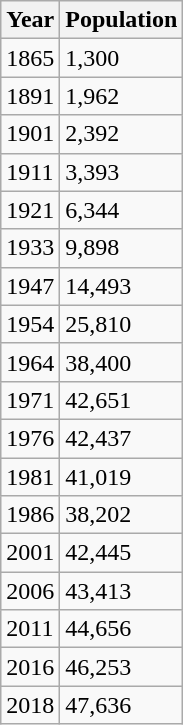<table class="wikitable">
<tr>
<th>Year</th>
<th>Population</th>
</tr>
<tr>
<td>1865</td>
<td>1,300</td>
</tr>
<tr>
<td>1891</td>
<td>1,962</td>
</tr>
<tr>
<td>1901</td>
<td>2,392</td>
</tr>
<tr>
<td>1911</td>
<td>3,393</td>
</tr>
<tr>
<td>1921</td>
<td>6,344</td>
</tr>
<tr>
<td>1933</td>
<td>9,898</td>
</tr>
<tr>
<td>1947</td>
<td>14,493</td>
</tr>
<tr>
<td>1954</td>
<td>25,810</td>
</tr>
<tr>
<td>1964</td>
<td>38,400</td>
</tr>
<tr>
<td>1971</td>
<td>42,651</td>
</tr>
<tr>
<td>1976</td>
<td>42,437</td>
</tr>
<tr>
<td>1981</td>
<td>41,019</td>
</tr>
<tr>
<td>1986</td>
<td>38,202</td>
</tr>
<tr>
<td>2001</td>
<td>42,445</td>
</tr>
<tr>
<td>2006</td>
<td>43,413</td>
</tr>
<tr>
<td>2011</td>
<td>44,656</td>
</tr>
<tr>
<td>2016</td>
<td>46,253</td>
</tr>
<tr>
<td>2018</td>
<td>47,636</td>
</tr>
</table>
